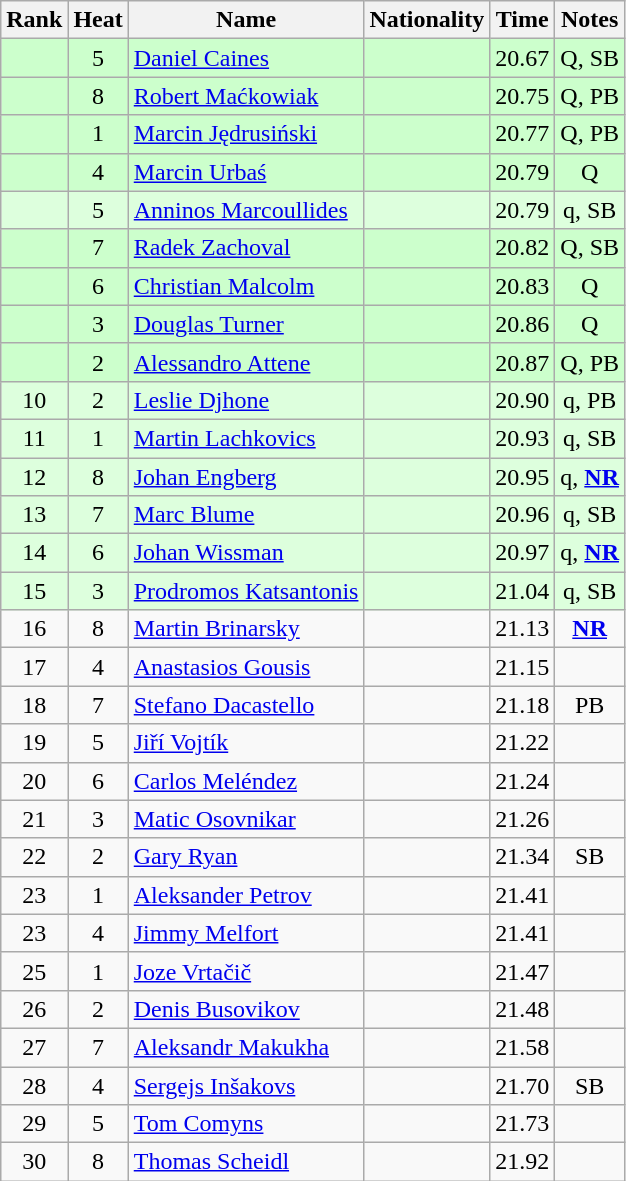<table class="wikitable sortable" style="text-align:center">
<tr>
<th>Rank</th>
<th>Heat</th>
<th>Name</th>
<th>Nationality</th>
<th>Time</th>
<th>Notes</th>
</tr>
<tr bgcolor=ccffcc>
<td></td>
<td>5</td>
<td align="left"><a href='#'>Daniel Caines</a></td>
<td align=left></td>
<td>20.67</td>
<td>Q, SB</td>
</tr>
<tr bgcolor=ccffcc>
<td></td>
<td>8</td>
<td align="left"><a href='#'>Robert Maćkowiak</a></td>
<td align=left></td>
<td>20.75</td>
<td>Q, PB</td>
</tr>
<tr bgcolor=ccffcc>
<td></td>
<td>1</td>
<td align="left"><a href='#'>Marcin Jędrusiński</a></td>
<td align=left></td>
<td>20.77</td>
<td>Q, PB</td>
</tr>
<tr bgcolor=ccffcc>
<td></td>
<td>4</td>
<td align="left"><a href='#'>Marcin Urbaś</a></td>
<td align=left></td>
<td>20.79</td>
<td>Q</td>
</tr>
<tr bgcolor=ddffdd>
<td></td>
<td>5</td>
<td align="left"><a href='#'>Anninos Marcoullides</a></td>
<td align=left></td>
<td>20.79</td>
<td>q, SB</td>
</tr>
<tr bgcolor=ccffcc>
<td></td>
<td>7</td>
<td align="left"><a href='#'>Radek Zachoval</a></td>
<td align=left></td>
<td>20.82</td>
<td>Q, SB</td>
</tr>
<tr bgcolor=ccffcc>
<td></td>
<td>6</td>
<td align="left"><a href='#'>Christian Malcolm</a></td>
<td align=left></td>
<td>20.83</td>
<td>Q</td>
</tr>
<tr bgcolor=ccffcc>
<td></td>
<td>3</td>
<td align="left"><a href='#'>Douglas Turner</a></td>
<td align=left></td>
<td>20.86</td>
<td>Q</td>
</tr>
<tr bgcolor=ccffcc>
<td></td>
<td>2</td>
<td align="left"><a href='#'>Alessandro Attene</a></td>
<td align=left></td>
<td>20.87</td>
<td>Q, PB</td>
</tr>
<tr bgcolor=ddffdd>
<td>10</td>
<td>2</td>
<td align="left"><a href='#'>Leslie Djhone</a></td>
<td align=left></td>
<td>20.90</td>
<td>q, PB</td>
</tr>
<tr bgcolor=ddffdd>
<td>11</td>
<td>1</td>
<td align="left"><a href='#'>Martin Lachkovics</a></td>
<td align=left></td>
<td>20.93</td>
<td>q, SB</td>
</tr>
<tr bgcolor=ddffdd>
<td>12</td>
<td>8</td>
<td align="left"><a href='#'>Johan Engberg</a></td>
<td align=left></td>
<td>20.95</td>
<td>q, <strong><a href='#'>NR</a></strong></td>
</tr>
<tr bgcolor=ddffdd>
<td>13</td>
<td>7</td>
<td align="left"><a href='#'>Marc Blume</a></td>
<td align=left></td>
<td>20.96</td>
<td>q, SB</td>
</tr>
<tr bgcolor=ddffdd>
<td>14</td>
<td>6</td>
<td align="left"><a href='#'>Johan Wissman</a></td>
<td align=left></td>
<td>20.97</td>
<td>q, <strong><a href='#'>NR</a></strong></td>
</tr>
<tr bgcolor=ddffdd>
<td>15</td>
<td>3</td>
<td align="left"><a href='#'>Prodromos Katsantonis</a></td>
<td align=left></td>
<td>21.04</td>
<td>q, SB</td>
</tr>
<tr>
<td>16</td>
<td>8</td>
<td align="left"><a href='#'>Martin Brinarsky</a></td>
<td align=left></td>
<td>21.13</td>
<td><strong><a href='#'>NR</a></strong></td>
</tr>
<tr>
<td>17</td>
<td>4</td>
<td align="left"><a href='#'>Anastasios Gousis</a></td>
<td align=left></td>
<td>21.15</td>
<td></td>
</tr>
<tr>
<td>18</td>
<td>7</td>
<td align="left"><a href='#'>Stefano Dacastello</a></td>
<td align=left></td>
<td>21.18</td>
<td>PB</td>
</tr>
<tr>
<td>19</td>
<td>5</td>
<td align="left"><a href='#'>Jiří Vojtík</a></td>
<td align=left></td>
<td>21.22</td>
<td></td>
</tr>
<tr>
<td>20</td>
<td>6</td>
<td align="left"><a href='#'>Carlos Meléndez</a></td>
<td align=left></td>
<td>21.24</td>
<td></td>
</tr>
<tr>
<td>21</td>
<td>3</td>
<td align="left"><a href='#'>Matic Osovnikar</a></td>
<td align=left></td>
<td>21.26</td>
<td></td>
</tr>
<tr>
<td>22</td>
<td>2</td>
<td align="left"><a href='#'>Gary Ryan</a></td>
<td align=left></td>
<td>21.34</td>
<td>SB</td>
</tr>
<tr>
<td>23</td>
<td>1</td>
<td align="left"><a href='#'>Aleksander Petrov</a></td>
<td align=left></td>
<td>21.41</td>
<td></td>
</tr>
<tr>
<td>23</td>
<td>4</td>
<td align="left"><a href='#'>Jimmy Melfort</a></td>
<td align=left></td>
<td>21.41</td>
<td></td>
</tr>
<tr>
<td>25</td>
<td>1</td>
<td align="left"><a href='#'>Joze Vrtačič</a></td>
<td align=left></td>
<td>21.47</td>
<td></td>
</tr>
<tr>
<td>26</td>
<td>2</td>
<td align="left"><a href='#'>Denis Busovikov</a></td>
<td align=left></td>
<td>21.48</td>
<td></td>
</tr>
<tr>
<td>27</td>
<td>7</td>
<td align="left"><a href='#'>Aleksandr Makukha</a></td>
<td align=left></td>
<td>21.58</td>
<td></td>
</tr>
<tr>
<td>28</td>
<td>4</td>
<td align="left"><a href='#'>Sergejs Inšakovs</a></td>
<td align=left></td>
<td>21.70</td>
<td>SB</td>
</tr>
<tr>
<td>29</td>
<td>5</td>
<td align="left"><a href='#'>Tom Comyns</a></td>
<td align=left></td>
<td>21.73</td>
<td></td>
</tr>
<tr>
<td>30</td>
<td>8</td>
<td align="left"><a href='#'>Thomas Scheidl</a></td>
<td align=left></td>
<td>21.92</td>
<td></td>
</tr>
</table>
